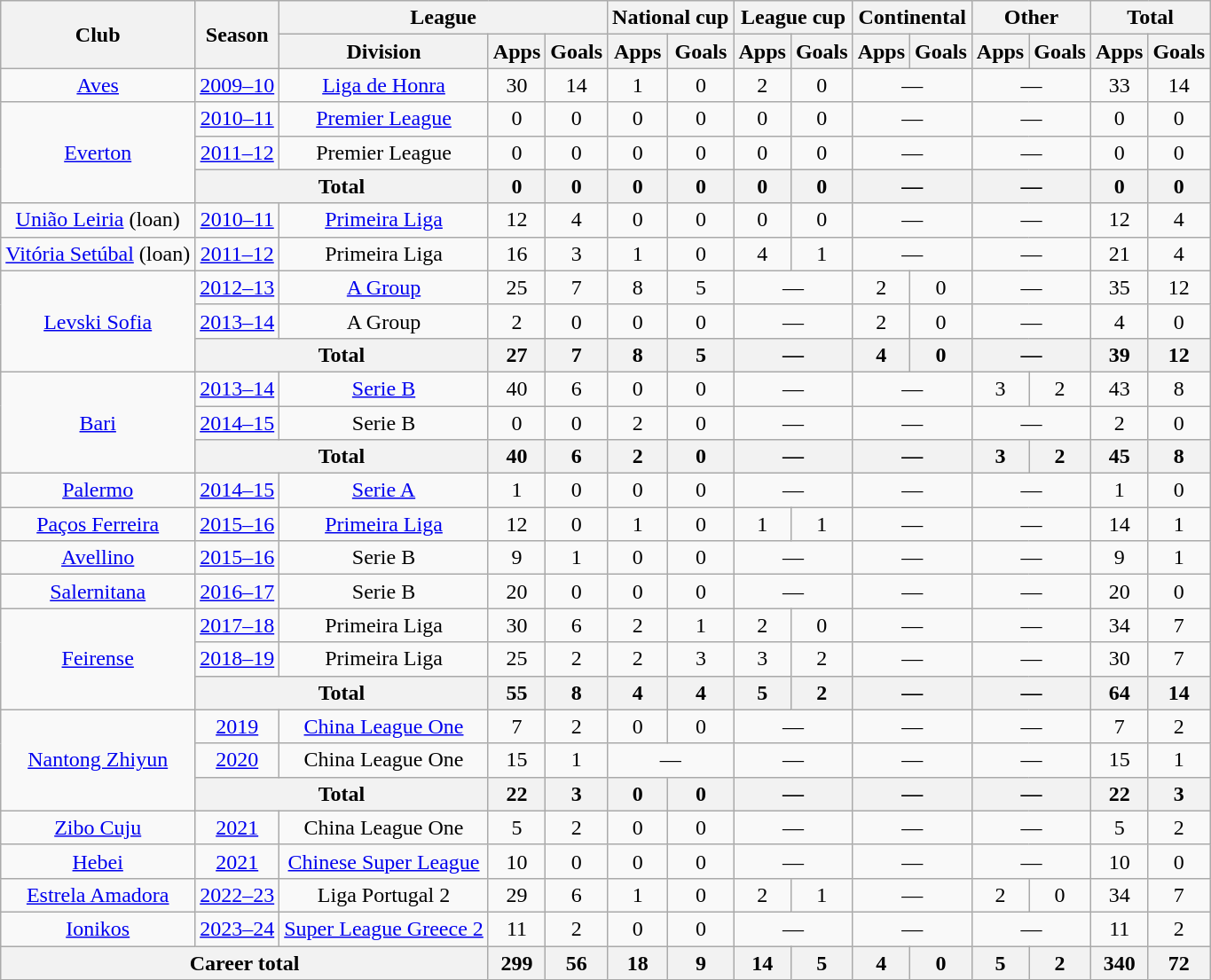<table class="wikitable" style="text-align: center">
<tr>
<th rowspan="2">Club</th>
<th rowspan="2">Season</th>
<th colspan="3">League</th>
<th colspan="2">National cup</th>
<th colspan="2">League cup</th>
<th colspan="2">Continental</th>
<th colspan="2">Other</th>
<th colspan="2">Total</th>
</tr>
<tr>
<th>Division</th>
<th>Apps</th>
<th>Goals</th>
<th>Apps</th>
<th>Goals</th>
<th>Apps</th>
<th>Goals</th>
<th>Apps</th>
<th>Goals</th>
<th>Apps</th>
<th>Goals</th>
<th>Apps</th>
<th>Goals</th>
</tr>
<tr>
<td><a href='#'>Aves</a></td>
<td><a href='#'>2009–10</a></td>
<td><a href='#'>Liga de Honra</a></td>
<td>30</td>
<td>14</td>
<td>1</td>
<td>0</td>
<td>2</td>
<td>0</td>
<td colspan="2">—</td>
<td colspan="2">—</td>
<td>33</td>
<td>14</td>
</tr>
<tr>
<td rowspan="3"><a href='#'>Everton</a></td>
<td><a href='#'>2010–11</a></td>
<td><a href='#'>Premier League</a></td>
<td>0</td>
<td>0</td>
<td>0</td>
<td>0</td>
<td>0</td>
<td>0</td>
<td colspan="2">—</td>
<td colspan="2">—</td>
<td>0</td>
<td>0</td>
</tr>
<tr>
<td><a href='#'>2011–12</a></td>
<td>Premier League</td>
<td>0</td>
<td>0</td>
<td>0</td>
<td>0</td>
<td>0</td>
<td>0</td>
<td colspan="2">—</td>
<td colspan="2">—</td>
<td>0</td>
<td>0</td>
</tr>
<tr>
<th colspan="2">Total</th>
<th>0</th>
<th>0</th>
<th>0</th>
<th>0</th>
<th>0</th>
<th>0</th>
<th colspan="2">—</th>
<th colspan="2">—</th>
<th>0</th>
<th>0</th>
</tr>
<tr>
<td><a href='#'>União Leiria</a> (loan)</td>
<td><a href='#'>2010–11</a></td>
<td><a href='#'>Primeira Liga</a></td>
<td>12</td>
<td>4</td>
<td>0</td>
<td>0</td>
<td>0</td>
<td>0</td>
<td colspan="2">—</td>
<td colspan="2">—</td>
<td>12</td>
<td>4</td>
</tr>
<tr>
<td><a href='#'>Vitória Setúbal</a> (loan)</td>
<td><a href='#'>2011–12</a></td>
<td>Primeira Liga</td>
<td>16</td>
<td>3</td>
<td>1</td>
<td>0</td>
<td>4</td>
<td>1</td>
<td colspan="2">—</td>
<td colspan="2">—</td>
<td>21</td>
<td>4</td>
</tr>
<tr>
<td rowspan="3"><a href='#'>Levski Sofia</a></td>
<td><a href='#'>2012–13</a></td>
<td><a href='#'>A Group</a></td>
<td>25</td>
<td>7</td>
<td>8</td>
<td>5</td>
<td colspan="2">—</td>
<td>2</td>
<td>0</td>
<td colspan="2">—</td>
<td>35</td>
<td>12</td>
</tr>
<tr>
<td><a href='#'>2013–14</a></td>
<td>A Group</td>
<td>2</td>
<td>0</td>
<td>0</td>
<td>0</td>
<td colspan="2">—</td>
<td>2</td>
<td>0</td>
<td colspan="2">—</td>
<td>4</td>
<td>0</td>
</tr>
<tr>
<th colspan="2">Total</th>
<th>27</th>
<th>7</th>
<th>8</th>
<th>5</th>
<th colspan="2">—</th>
<th>4</th>
<th>0</th>
<th colspan="2">—</th>
<th>39</th>
<th>12</th>
</tr>
<tr>
<td rowspan="3"><a href='#'>Bari</a></td>
<td><a href='#'>2013–14</a></td>
<td><a href='#'>Serie B</a></td>
<td>40</td>
<td>6</td>
<td>0</td>
<td>0</td>
<td colspan="2">—</td>
<td colspan="2">—</td>
<td>3</td>
<td>2</td>
<td>43</td>
<td>8</td>
</tr>
<tr>
<td><a href='#'>2014–15</a></td>
<td>Serie B</td>
<td>0</td>
<td>0</td>
<td>2</td>
<td>0</td>
<td colspan="2">—</td>
<td colspan="2">—</td>
<td colspan="2">—</td>
<td>2</td>
<td>0</td>
</tr>
<tr>
<th colspan="2">Total</th>
<th>40</th>
<th>6</th>
<th>2</th>
<th>0</th>
<th colspan="2">—</th>
<th colspan="2">—</th>
<th>3</th>
<th>2</th>
<th>45</th>
<th>8</th>
</tr>
<tr>
<td><a href='#'>Palermo</a></td>
<td><a href='#'>2014–15</a></td>
<td><a href='#'>Serie A</a></td>
<td>1</td>
<td>0</td>
<td>0</td>
<td>0</td>
<td colspan="2">—</td>
<td colspan="2">—</td>
<td colspan="2">—</td>
<td>1</td>
<td>0</td>
</tr>
<tr>
<td><a href='#'>Paços Ferreira</a></td>
<td><a href='#'>2015–16</a></td>
<td><a href='#'>Primeira Liga</a></td>
<td>12</td>
<td>0</td>
<td>1</td>
<td>0</td>
<td>1</td>
<td>1</td>
<td colspan="2">—</td>
<td colspan="2">—</td>
<td>14</td>
<td>1</td>
</tr>
<tr>
<td><a href='#'>Avellino</a></td>
<td><a href='#'>2015–16</a></td>
<td>Serie B</td>
<td>9</td>
<td>1</td>
<td>0</td>
<td>0</td>
<td colspan="2">—</td>
<td colspan="2">—</td>
<td colspan="2">—</td>
<td>9</td>
<td>1</td>
</tr>
<tr>
<td><a href='#'>Salernitana</a></td>
<td><a href='#'>2016–17</a></td>
<td>Serie B</td>
<td>20</td>
<td>0</td>
<td>0</td>
<td>0</td>
<td colspan="2">—</td>
<td colspan="2">—</td>
<td colspan="2">—</td>
<td>20</td>
<td>0</td>
</tr>
<tr>
<td rowspan="3"><a href='#'>Feirense</a></td>
<td><a href='#'>2017–18</a></td>
<td>Primeira Liga</td>
<td>30</td>
<td>6</td>
<td>2</td>
<td>1</td>
<td>2</td>
<td>0</td>
<td colspan="2">—</td>
<td colspan="2">—</td>
<td>34</td>
<td>7</td>
</tr>
<tr>
<td><a href='#'>2018–19</a></td>
<td>Primeira Liga</td>
<td>25</td>
<td>2</td>
<td>2</td>
<td>3</td>
<td>3</td>
<td>2</td>
<td colspan="2">—</td>
<td colspan="2">—</td>
<td>30</td>
<td>7</td>
</tr>
<tr>
<th colspan="2">Total</th>
<th>55</th>
<th>8</th>
<th>4</th>
<th>4</th>
<th>5</th>
<th>2</th>
<th colspan="2">—</th>
<th colspan="2">—</th>
<th>64</th>
<th>14</th>
</tr>
<tr>
<td rowspan="3"><a href='#'>Nantong Zhiyun</a></td>
<td><a href='#'>2019</a></td>
<td><a href='#'>China League One</a></td>
<td>7</td>
<td>2</td>
<td>0</td>
<td>0</td>
<td colspan="2">—</td>
<td colspan="2">—</td>
<td colspan="2">—</td>
<td>7</td>
<td>2</td>
</tr>
<tr>
<td><a href='#'>2020</a></td>
<td>China League One</td>
<td>15</td>
<td>1</td>
<td colspan="2">—</td>
<td colspan="2">—</td>
<td colspan="2">—</td>
<td colspan="2">—</td>
<td>15</td>
<td>1</td>
</tr>
<tr>
<th colspan="2">Total</th>
<th>22</th>
<th>3</th>
<th>0</th>
<th>0</th>
<th colspan="2">—</th>
<th colspan="2">—</th>
<th colspan="2">—</th>
<th>22</th>
<th>3</th>
</tr>
<tr>
<td><a href='#'>Zibo Cuju</a></td>
<td><a href='#'>2021</a></td>
<td>China League One</td>
<td>5</td>
<td>2</td>
<td>0</td>
<td>0</td>
<td colspan="2">—</td>
<td colspan="2">—</td>
<td colspan="2">—</td>
<td>5</td>
<td>2</td>
</tr>
<tr>
<td><a href='#'>Hebei</a></td>
<td><a href='#'>2021</a></td>
<td><a href='#'>Chinese Super League</a></td>
<td>10</td>
<td>0</td>
<td>0</td>
<td>0</td>
<td colspan="2">—</td>
<td colspan="2">—</td>
<td colspan="2">—</td>
<td>10</td>
<td>0</td>
</tr>
<tr>
<td><a href='#'>Estrela Amadora</a></td>
<td><a href='#'>2022–23</a></td>
<td>Liga Portugal 2</td>
<td>29</td>
<td>6</td>
<td>1</td>
<td>0</td>
<td>2</td>
<td>1</td>
<td colspan="2">—</td>
<td>2</td>
<td>0</td>
<td>34</td>
<td>7</td>
</tr>
<tr>
<td><a href='#'>Ionikos</a></td>
<td><a href='#'>2023–24</a></td>
<td><a href='#'>Super League Greece 2</a></td>
<td>11</td>
<td>2</td>
<td>0</td>
<td>0</td>
<td colspan="2">—</td>
<td colspan="2">—</td>
<td colspan="2">—</td>
<td>11</td>
<td>2</td>
</tr>
<tr>
<th colspan="3">Career total</th>
<th>299</th>
<th>56</th>
<th>18</th>
<th>9</th>
<th>14</th>
<th>5</th>
<th>4</th>
<th>0</th>
<th>5</th>
<th>2</th>
<th>340</th>
<th>72</th>
</tr>
</table>
